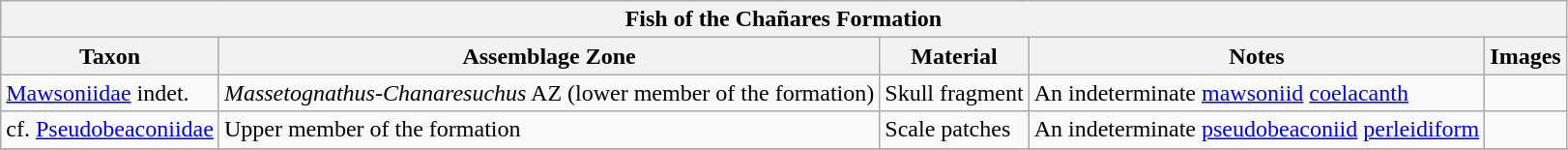<table class="wikitable" align="center">
<tr>
<th colspan="5" align="center"><strong>Fish of the Chañares Formation</strong></th>
</tr>
<tr>
<th>Taxon</th>
<th>Assemblage Zone</th>
<th>Material</th>
<th>Notes</th>
<th>Images</th>
</tr>
<tr>
<td><a href='#'>Mawsoniidae</a> indet.</td>
<td><em>Massetognathus-Chanaresuchus</em> AZ (lower member of the formation)</td>
<td>Skull fragment</td>
<td>An indeterminate <a href='#'>mawsoniid</a> <a href='#'>coelacanth</a></td>
<td></td>
</tr>
<tr>
<td>cf. <a href='#'>Pseudobeaconiidae</a></td>
<td>Upper member of the formation</td>
<td>Scale patches</td>
<td>An indeterminate <a href='#'>pseudobeaconiid</a> <a href='#'>perleidiform</a></td>
<td></td>
</tr>
<tr>
</tr>
</table>
